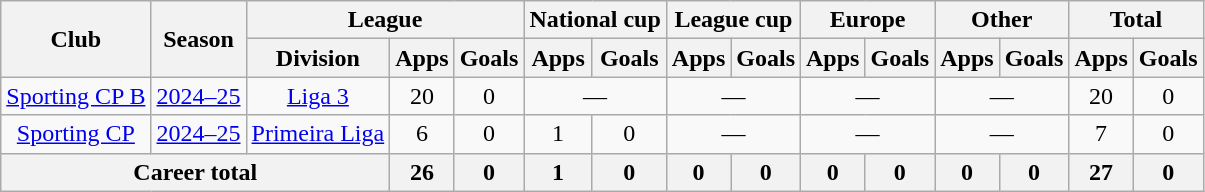<table class="wikitable" style="text-align:center">
<tr>
<th rowspan="2">Club</th>
<th rowspan="2">Season</th>
<th colspan="3">League</th>
<th colspan="2">National cup</th>
<th colspan="2">League cup</th>
<th colspan="2">Europe</th>
<th colspan="2">Other</th>
<th colspan="2">Total</th>
</tr>
<tr>
<th>Division</th>
<th>Apps</th>
<th>Goals</th>
<th>Apps</th>
<th>Goals</th>
<th>Apps</th>
<th>Goals</th>
<th>Apps</th>
<th>Goals</th>
<th>Apps</th>
<th>Goals</th>
<th>Apps</th>
<th>Goals</th>
</tr>
<tr>
<td><a href='#'>Sporting CP B</a></td>
<td><a href='#'>2024–25</a></td>
<td><a href='#'>Liga 3</a></td>
<td>20</td>
<td>0</td>
<td colspan="2">—</td>
<td colspan="2">—</td>
<td colspan="2">—</td>
<td colspan="2">—</td>
<td>20</td>
<td>0</td>
</tr>
<tr>
<td><a href='#'>Sporting CP</a></td>
<td><a href='#'>2024–25</a></td>
<td><a href='#'>Primeira Liga</a></td>
<td>6</td>
<td>0</td>
<td>1</td>
<td>0</td>
<td colspan="2">—</td>
<td colspan="2">—</td>
<td colspan="2">—</td>
<td>7</td>
<td>0</td>
</tr>
<tr>
<th colspan="3">Career total</th>
<th>26</th>
<th>0</th>
<th>1</th>
<th>0</th>
<th>0</th>
<th>0</th>
<th>0</th>
<th>0</th>
<th>0</th>
<th>0</th>
<th>27</th>
<th>0</th>
</tr>
</table>
